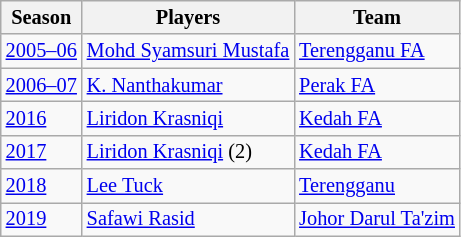<table class="wikitable sortable" style="font-size: 85%;">
<tr>
<th>Season</th>
<th>Players</th>
<th>Team</th>
</tr>
<tr>
<td><a href='#'>2005–06</a></td>
<td> <a href='#'>Mohd Syamsuri Mustafa</a></td>
<td> <a href='#'>Terengganu FA</a></td>
</tr>
<tr>
<td><a href='#'>2006–07</a></td>
<td> <a href='#'>K. Nanthakumar</a></td>
<td> <a href='#'>Perak FA</a></td>
</tr>
<tr>
<td><a href='#'>2016</a></td>
<td> <a href='#'>Liridon Krasniqi</a></td>
<td> <a href='#'>Kedah FA</a></td>
</tr>
<tr>
<td><a href='#'>2017</a></td>
<td> <a href='#'>Liridon Krasniqi</a> (2)</td>
<td> <a href='#'>Kedah FA</a></td>
</tr>
<tr>
<td><a href='#'>2018</a></td>
<td> <a href='#'>Lee Tuck</a></td>
<td> <a href='#'>Terengganu</a></td>
</tr>
<tr>
<td><a href='#'>2019</a></td>
<td> <a href='#'>Safawi Rasid</a></td>
<td> <a href='#'>Johor Darul Ta'zim</a></td>
</tr>
</table>
